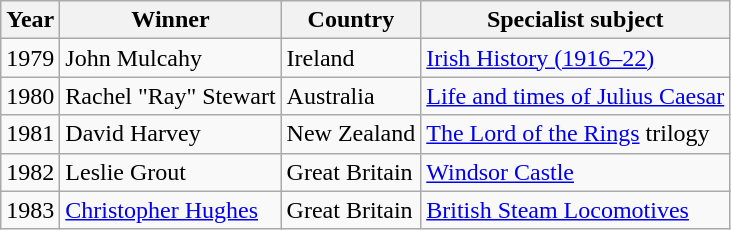<table class="wikitable">
<tr>
<th>Year</th>
<th>Winner</th>
<th>Country</th>
<th>Specialist subject</th>
</tr>
<tr>
<td>1979</td>
<td>John Mulcahy</td>
<td>Ireland</td>
<td><a href='#'>Irish History (1916–22)</a></td>
</tr>
<tr>
<td>1980</td>
<td>Rachel "Ray" Stewart</td>
<td>Australia</td>
<td><a href='#'>Life and times of Julius Caesar</a></td>
</tr>
<tr>
<td>1981</td>
<td>David Harvey</td>
<td>New Zealand</td>
<td><a href='#'>The Lord of the Rings</a> trilogy</td>
</tr>
<tr>
<td>1982</td>
<td>Leslie Grout</td>
<td>Great Britain</td>
<td><a href='#'>Windsor Castle</a></td>
</tr>
<tr>
<td>1983</td>
<td><a href='#'>Christopher Hughes</a></td>
<td>Great Britain</td>
<td><a href='#'>British Steam Locomotives</a></td>
</tr>
</table>
